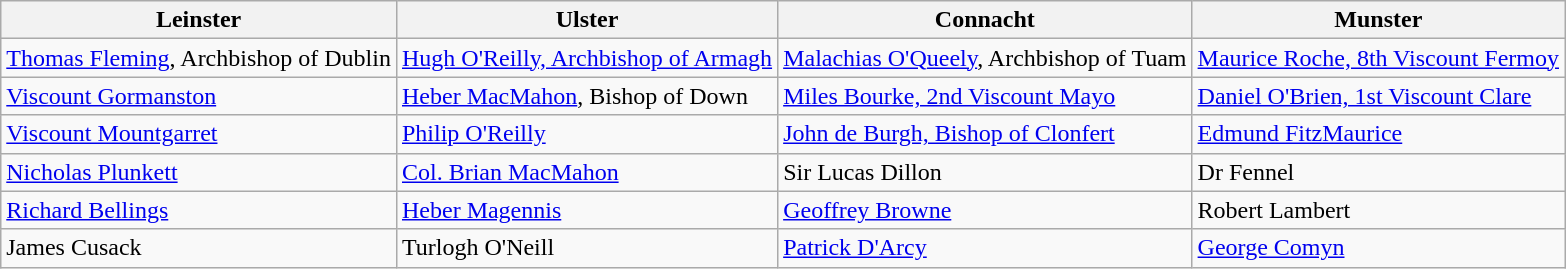<table class="wikitable">
<tr>
<th>Leinster</th>
<th>Ulster</th>
<th>Connacht</th>
<th>Munster</th>
</tr>
<tr>
<td><a href='#'>Thomas Fleming</a>, Archbishop of Dublin</td>
<td><a href='#'>Hugh O'Reilly, Archbishop of Armagh</a></td>
<td><a href='#'>Malachias O'Queely</a>, Archbishop of Tuam</td>
<td><a href='#'>Maurice Roche, 8th Viscount Fermoy</a></td>
</tr>
<tr>
<td><a href='#'>Viscount Gormanston</a></td>
<td><a href='#'>Heber MacMahon</a>, Bishop of Down</td>
<td><a href='#'>Miles Bourke, 2nd Viscount Mayo</a></td>
<td><a href='#'>Daniel O'Brien, 1st Viscount Clare</a></td>
</tr>
<tr>
<td><a href='#'>Viscount Mountgarret</a></td>
<td><a href='#'>Philip O'Reilly</a></td>
<td><a href='#'>John de Burgh, Bishop of Clonfert</a></td>
<td><a href='#'>Edmund FitzMaurice</a></td>
</tr>
<tr>
<td><a href='#'>Nicholas Plunkett</a></td>
<td><a href='#'>Col. Brian MacMahon</a></td>
<td>Sir Lucas Dillon</td>
<td>Dr Fennel</td>
</tr>
<tr>
<td><a href='#'>Richard Bellings</a></td>
<td><a href='#'>Heber Magennis</a></td>
<td><a href='#'>Geoffrey Browne</a></td>
<td>Robert Lambert</td>
</tr>
<tr>
<td>James Cusack</td>
<td>Turlogh O'Neill</td>
<td><a href='#'>Patrick D'Arcy</a></td>
<td><a href='#'>George Comyn</a></td>
</tr>
</table>
